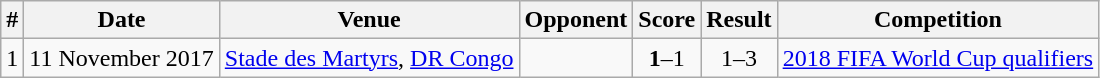<table class="wikitable">
<tr>
<th>#</th>
<th>Date</th>
<th>Venue</th>
<th>Opponent</th>
<th>Score</th>
<th>Result</th>
<th>Competition</th>
</tr>
<tr>
<td>1</td>
<td>11 November 2017</td>
<td><a href='#'>Stade des Martyrs</a>, <a href='#'>DR Congo</a></td>
<td></td>
<td align=center><strong>1</strong>–1</td>
<td align=center>1–3</td>
<td><a href='#'>2018 FIFA World Cup qualifiers</a></td>
</tr>
</table>
